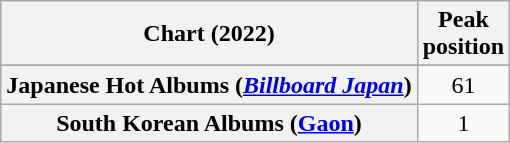<table class="wikitable sortable plainrowheaders" style="text-align:center">
<tr>
<th scope="col">Chart (2022)</th>
<th scope="col">Peak<br>position</th>
</tr>
<tr>
</tr>
<tr>
<th scope="row">Japanese Hot Albums (<em><a href='#'>Billboard Japan</a></em>)</th>
<td>61</td>
</tr>
<tr>
<th scope="row">South Korean Albums (<a href='#'>Gaon</a>)</th>
<td>1</td>
</tr>
</table>
